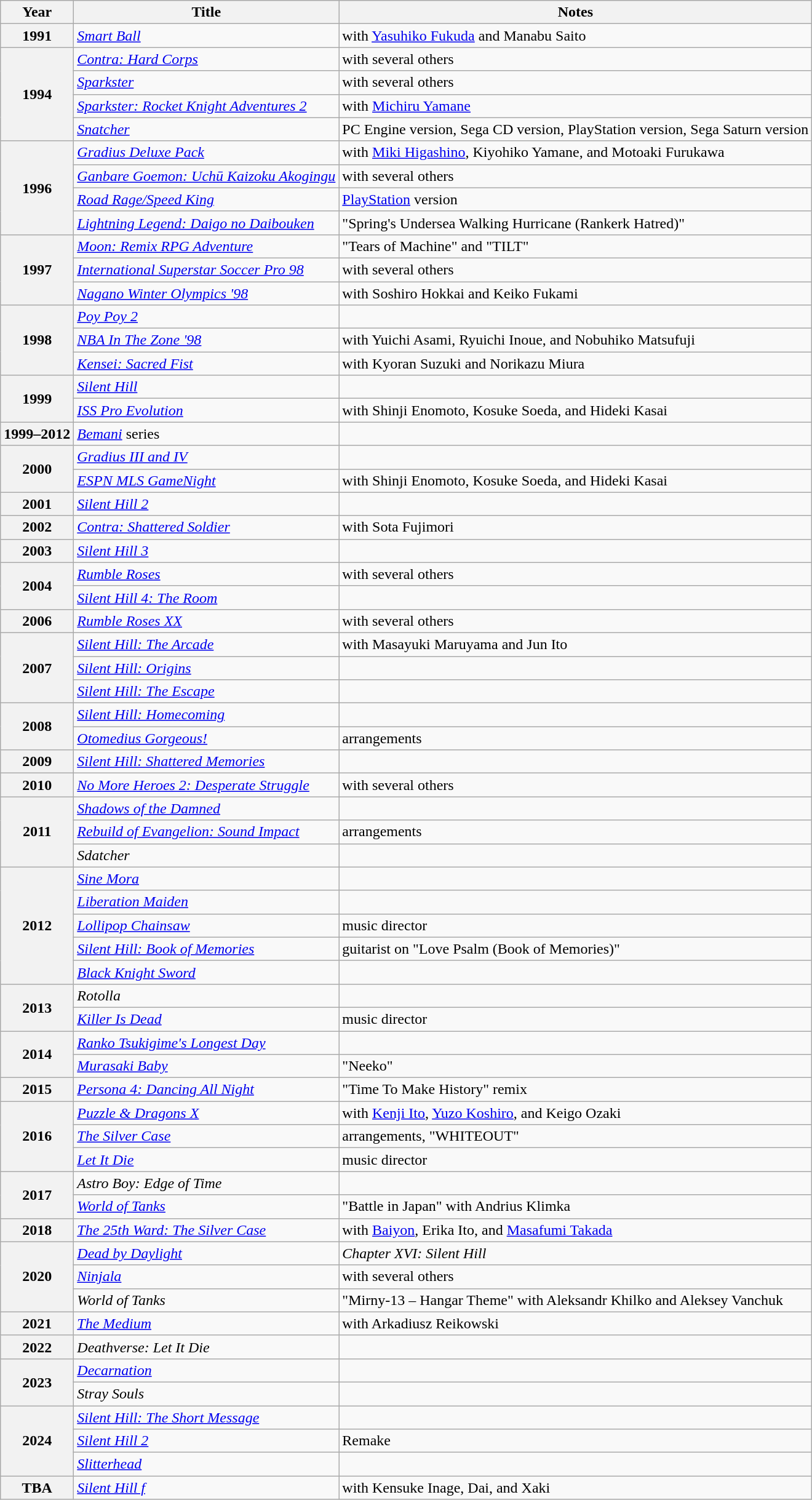<table class="wikitable sortable">
<tr>
<th>Year</th>
<th>Title</th>
<th class="unsortable">Notes</th>
</tr>
<tr>
<th>1991</th>
<td><em><a href='#'>Smart Ball</a></em></td>
<td>with <a href='#'>Yasuhiko Fukuda</a> and Manabu Saito</td>
</tr>
<tr>
<th rowspan="4">1994</th>
<td><em><a href='#'>Contra: Hard Corps</a></em></td>
<td>with several others</td>
</tr>
<tr>
<td><em><a href='#'>Sparkster</a></em></td>
<td>with several others</td>
</tr>
<tr>
<td><em><a href='#'>Sparkster: Rocket Knight Adventures 2</a></em></td>
<td>with <a href='#'>Michiru Yamane</a></td>
</tr>
<tr>
<td><em><a href='#'>Snatcher</a></em></td>
<td>PC Engine version, Sega CD version, PlayStation version, Sega Saturn version</td>
</tr>
<tr>
<th rowspan="4">1996</th>
<td><em><a href='#'>Gradius Deluxe Pack</a></em></td>
<td>with <a href='#'>Miki Higashino</a>, Kiyohiko Yamane, and Motoaki Furukawa</td>
</tr>
<tr>
<td><em><a href='#'>Ganbare Goemon: Uchū Kaizoku Akogingu</a></em></td>
<td>with several others</td>
</tr>
<tr>
<td><em><a href='#'>Road Rage/Speed King</a></em></td>
<td><a href='#'>PlayStation</a> version</td>
</tr>
<tr>
<td><em><a href='#'>Lightning Legend: Daigo no Daibouken</a></em></td>
<td>"Spring's Undersea Walking Hurricane (Rankerk Hatred)"</td>
</tr>
<tr>
<th rowspan="3">1997</th>
<td><em><a href='#'>Moon: Remix RPG Adventure</a></em></td>
<td>"Tears of Machine" and "TILT"</td>
</tr>
<tr>
<td><em><a href='#'>International Superstar Soccer Pro 98</a></em></td>
<td>with several others</td>
</tr>
<tr>
<td><em><a href='#'>Nagano Winter Olympics '98</a></em></td>
<td>with Soshiro Hokkai and Keiko Fukami</td>
</tr>
<tr>
<th rowspan="3">1998</th>
<td><em><a href='#'>Poy Poy 2</a></em></td>
<td></td>
</tr>
<tr>
<td><em><a href='#'>NBA In The Zone '98</a></em></td>
<td>with Yuichi Asami, Ryuichi Inoue, and Nobuhiko Matsufuji</td>
</tr>
<tr>
<td><em><a href='#'>Kensei: Sacred Fist</a></em></td>
<td>with Kyoran Suzuki and Norikazu Miura</td>
</tr>
<tr>
<th rowspan="2">1999</th>
<td><em><a href='#'>Silent Hill</a></em></td>
<td></td>
</tr>
<tr>
<td><em><a href='#'>ISS Pro Evolution</a></em></td>
<td>with Shinji Enomoto, Kosuke Soeda, and Hideki Kasai</td>
</tr>
<tr>
<th>1999–2012</th>
<td><em><a href='#'>Bemani</a></em> series</td>
<td></td>
</tr>
<tr>
<th rowspan="2">2000</th>
<td><em><a href='#'>Gradius III and IV</a></em></td>
<td></td>
</tr>
<tr>
<td><em><a href='#'>ESPN MLS GameNight</a></em></td>
<td>with Shinji Enomoto, Kosuke Soeda, and Hideki Kasai</td>
</tr>
<tr>
<th>2001</th>
<td><em><a href='#'>Silent Hill 2</a></em></td>
<td></td>
</tr>
<tr>
<th>2002</th>
<td><em><a href='#'>Contra: Shattered Soldier</a></em></td>
<td>with Sota Fujimori</td>
</tr>
<tr>
<th>2003</th>
<td><em><a href='#'>Silent Hill 3</a></em></td>
<td></td>
</tr>
<tr>
<th rowspan="2">2004</th>
<td><em><a href='#'>Rumble Roses</a></em></td>
<td>with several others</td>
</tr>
<tr>
<td><em><a href='#'>Silent Hill 4: The Room</a></em></td>
<td></td>
</tr>
<tr>
<th>2006</th>
<td><em><a href='#'>Rumble Roses XX</a></em></td>
<td>with several others</td>
</tr>
<tr>
<th rowspan="3">2007</th>
<td><em><a href='#'>Silent Hill: The Arcade</a></em></td>
<td>with Masayuki Maruyama and Jun Ito</td>
</tr>
<tr>
<td><em><a href='#'>Silent Hill: Origins</a></em></td>
<td></td>
</tr>
<tr>
<td><em><a href='#'>Silent Hill: The Escape</a></em></td>
<td></td>
</tr>
<tr>
<th rowspan="2">2008</th>
<td><em><a href='#'>Silent Hill: Homecoming</a></em></td>
<td></td>
</tr>
<tr>
<td><em><a href='#'>Otomedius Gorgeous!</a></em></td>
<td>arrangements</td>
</tr>
<tr>
<th>2009</th>
<td><em><a href='#'>Silent Hill: Shattered Memories</a></em></td>
<td></td>
</tr>
<tr>
<th>2010</th>
<td><em><a href='#'>No More Heroes 2: Desperate Struggle</a></em></td>
<td>with several others</td>
</tr>
<tr>
<th rowspan="3">2011</th>
<td><em><a href='#'>Shadows of the Damned</a></em></td>
<td></td>
</tr>
<tr>
<td><em><a href='#'>Rebuild of Evangelion: Sound Impact</a></em></td>
<td>arrangements</td>
</tr>
<tr>
<td><em>Sdatcher</em></td>
<td></td>
</tr>
<tr>
<th rowspan="5">2012</th>
<td><em><a href='#'>Sine Mora</a></em></td>
<td></td>
</tr>
<tr>
<td><em><a href='#'>Liberation Maiden</a></em></td>
<td></td>
</tr>
<tr>
<td><em><a href='#'>Lollipop Chainsaw</a></em></td>
<td>music director</td>
</tr>
<tr>
<td><em><a href='#'>Silent Hill: Book of Memories</a></em></td>
<td>guitarist on "Love Psalm (Book of Memories)"</td>
</tr>
<tr>
<td><em><a href='#'>Black Knight Sword</a></em></td>
<td></td>
</tr>
<tr>
<th rowspan="2">2013</th>
<td><em>Rotolla</em></td>
<td></td>
</tr>
<tr>
<td><em><a href='#'>Killer Is Dead</a></em></td>
<td>music director</td>
</tr>
<tr>
<th rowspan="2">2014</th>
<td><em><a href='#'>Ranko Tsukigime's Longest Day</a></em></td>
<td></td>
</tr>
<tr>
<td><em><a href='#'>Murasaki Baby</a></em></td>
<td>"Neeko"</td>
</tr>
<tr>
<th>2015</th>
<td><em><a href='#'>Persona 4: Dancing All Night</a></em></td>
<td>"Time To Make History" remix</td>
</tr>
<tr>
<th rowspan="3">2016</th>
<td><em><a href='#'>Puzzle & Dragons X</a></em></td>
<td>with <a href='#'>Kenji Ito</a>, <a href='#'>Yuzo Koshiro</a>, and Keigo Ozaki</td>
</tr>
<tr>
<td><em><a href='#'>The Silver Case</a></em></td>
<td>arrangements, "WHITEOUT"</td>
</tr>
<tr>
<td><em><a href='#'>Let It Die</a></em></td>
<td>music director</td>
</tr>
<tr>
<th rowspan="2">2017</th>
<td><em>Astro Boy: Edge of Time</em></td>
<td></td>
</tr>
<tr>
<td><em><a href='#'>World of Tanks</a></em></td>
<td>"Battle in Japan" with Andrius Klimka</td>
</tr>
<tr>
<th>2018</th>
<td><em><a href='#'>The 25th Ward: The Silver Case</a></em></td>
<td>with <a href='#'>Baiyon</a>, Erika Ito, and <a href='#'>Masafumi Takada</a></td>
</tr>
<tr>
<th rowspan="3">2020</th>
<td><em><a href='#'>Dead by Daylight</a></em></td>
<td><em>Chapter XVI: Silent Hill</em></td>
</tr>
<tr>
<td><em><a href='#'>Ninjala</a></em></td>
<td>with several others</td>
</tr>
<tr>
<td><em>World of Tanks</em></td>
<td>"Mirny-13 – Hangar Theme" with Aleksandr Khilko and Aleksey Vanchuk</td>
</tr>
<tr>
<th rowspan="1">2021</th>
<td><em><a href='#'>The Medium</a></em></td>
<td>with Arkadiusz Reikowski</td>
</tr>
<tr>
<th rowspan="1">2022</th>
<td><em>Deathverse: Let It Die</em></td>
<td></td>
</tr>
<tr>
<th rowspan="2">2023</th>
<td><em><a href='#'>Decarnation</a></em></td>
<td></td>
</tr>
<tr>
<td><em>Stray Souls</em></td>
<td></td>
</tr>
<tr>
<th rowspan="3">2024</th>
<td><em><a href='#'>Silent Hill: The Short Message</a></em></td>
<td></td>
</tr>
<tr>
<td><em><a href='#'>Silent Hill 2</a></em></td>
<td>Remake</td>
</tr>
<tr>
<td><em><a href='#'>Slitterhead</a></em></td>
<td></td>
</tr>
<tr>
<th>TBA</th>
<td><a href='#'><em>Silent Hill f</em></a></td>
<td>with Kensuke Inage, Dai, and Xaki</td>
</tr>
</table>
